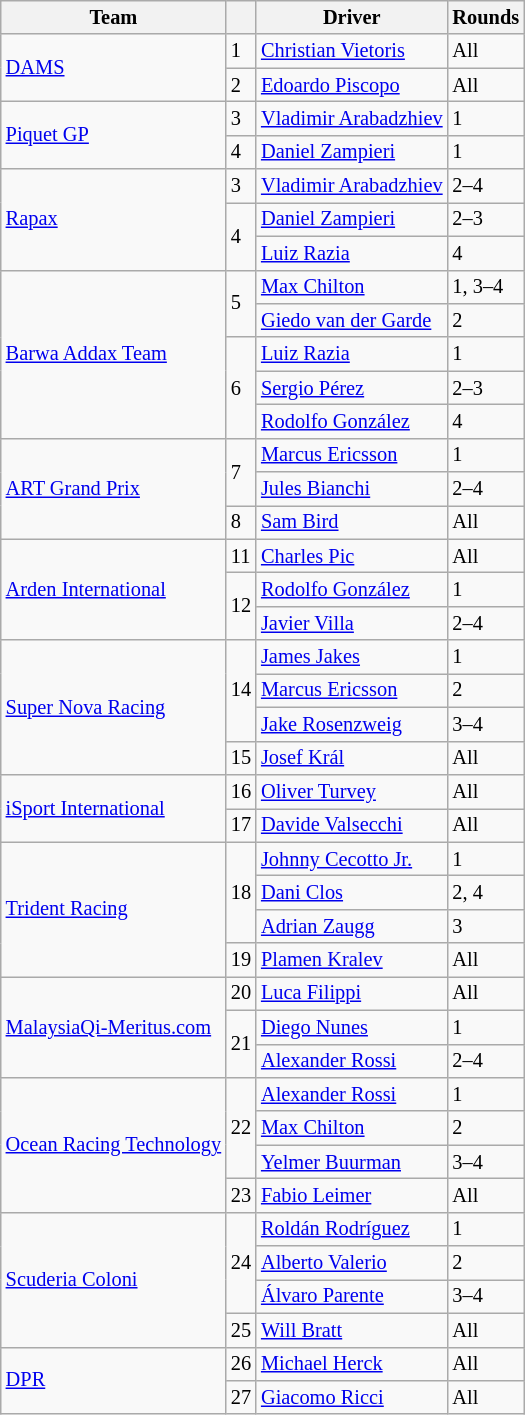<table class="wikitable" style="font-size: 85%">
<tr>
<th>Team</th>
<th></th>
<th>Driver</th>
<th>Rounds</th>
</tr>
<tr>
<td rowspan=2> <a href='#'>DAMS</a></td>
<td>1</td>
<td> <a href='#'>Christian Vietoris</a></td>
<td>All</td>
</tr>
<tr>
<td>2</td>
<td> <a href='#'>Edoardo Piscopo</a></td>
<td>All</td>
</tr>
<tr>
<td rowspan=2> <a href='#'>Piquet GP</a></td>
<td>3</td>
<td> <a href='#'>Vladimir Arabadzhiev</a></td>
<td>1</td>
</tr>
<tr>
<td>4</td>
<td> <a href='#'>Daniel Zampieri</a></td>
<td>1</td>
</tr>
<tr>
<td rowspan=3> <a href='#'>Rapax</a></td>
<td>3</td>
<td> <a href='#'>Vladimir Arabadzhiev</a></td>
<td>2–4</td>
</tr>
<tr>
<td rowspan=2>4</td>
<td> <a href='#'>Daniel Zampieri</a></td>
<td>2–3</td>
</tr>
<tr>
<td> <a href='#'>Luiz Razia</a></td>
<td>4</td>
</tr>
<tr>
<td rowspan=5> <a href='#'>Barwa Addax Team</a></td>
<td rowspan=2>5</td>
<td> <a href='#'>Max Chilton</a></td>
<td>1, 3–4</td>
</tr>
<tr>
<td nowrap> <a href='#'>Giedo van der Garde</a></td>
<td>2</td>
</tr>
<tr>
<td rowspan=3>6</td>
<td> <a href='#'>Luiz Razia</a></td>
<td>1</td>
</tr>
<tr>
<td> <a href='#'>Sergio Pérez</a></td>
<td>2–3</td>
</tr>
<tr>
<td> <a href='#'>Rodolfo González</a></td>
<td>4</td>
</tr>
<tr>
<td rowspan=3> <a href='#'>ART Grand Prix</a></td>
<td rowspan=2>7</td>
<td> <a href='#'>Marcus Ericsson</a></td>
<td>1</td>
</tr>
<tr>
<td> <a href='#'>Jules Bianchi</a></td>
<td>2–4</td>
</tr>
<tr>
<td>8</td>
<td> <a href='#'>Sam Bird</a></td>
<td>All</td>
</tr>
<tr>
<td rowspan=3> <a href='#'>Arden International</a></td>
<td>11</td>
<td> <a href='#'>Charles Pic</a></td>
<td>All</td>
</tr>
<tr>
<td rowspan=2>12</td>
<td> <a href='#'>Rodolfo González</a></td>
<td>1</td>
</tr>
<tr>
<td> <a href='#'>Javier Villa</a></td>
<td>2–4</td>
</tr>
<tr>
<td rowspan=4> <a href='#'>Super Nova Racing</a></td>
<td rowspan=3>14</td>
<td> <a href='#'>James Jakes</a></td>
<td>1</td>
</tr>
<tr>
<td> <a href='#'>Marcus Ericsson</a></td>
<td>2</td>
</tr>
<tr>
<td> <a href='#'>Jake Rosenzweig</a></td>
<td>3–4</td>
</tr>
<tr>
<td>15</td>
<td> <a href='#'>Josef Král</a></td>
<td>All</td>
</tr>
<tr>
<td rowspan=2> <a href='#'>iSport International</a></td>
<td>16</td>
<td> <a href='#'>Oliver Turvey</a></td>
<td>All</td>
</tr>
<tr>
<td>17</td>
<td> <a href='#'>Davide Valsecchi</a></td>
<td>All</td>
</tr>
<tr>
<td rowspan=4> <a href='#'>Trident Racing</a></td>
<td rowspan=3>18</td>
<td> <a href='#'>Johnny Cecotto Jr.</a></td>
<td>1</td>
</tr>
<tr>
<td> <a href='#'>Dani Clos</a></td>
<td>2, 4</td>
</tr>
<tr>
<td> <a href='#'>Adrian Zaugg</a></td>
<td>3</td>
</tr>
<tr>
<td>19</td>
<td> <a href='#'>Plamen Kralev</a></td>
<td>All</td>
</tr>
<tr>
<td rowspan=3> <a href='#'>MalaysiaQi-Meritus.com</a></td>
<td>20</td>
<td> <a href='#'>Luca Filippi</a></td>
<td>All</td>
</tr>
<tr>
<td rowspan=2>21</td>
<td> <a href='#'>Diego Nunes</a></td>
<td>1</td>
</tr>
<tr>
<td> <a href='#'>Alexander Rossi</a></td>
<td>2–4</td>
</tr>
<tr>
<td rowspan=4 nowrap> <a href='#'>Ocean Racing Technology</a></td>
<td rowspan=3>22</td>
<td> <a href='#'>Alexander Rossi</a></td>
<td>1</td>
</tr>
<tr>
<td> <a href='#'>Max Chilton</a></td>
<td>2</td>
</tr>
<tr>
<td> <a href='#'>Yelmer Buurman</a></td>
<td>3–4</td>
</tr>
<tr>
<td>23</td>
<td> <a href='#'>Fabio Leimer</a></td>
<td>All</td>
</tr>
<tr>
<td rowspan=4> <a href='#'>Scuderia Coloni</a></td>
<td rowspan=3>24</td>
<td> <a href='#'>Roldán Rodríguez</a></td>
<td>1</td>
</tr>
<tr>
<td> <a href='#'>Alberto Valerio</a></td>
<td>2</td>
</tr>
<tr>
<td> <a href='#'>Álvaro Parente</a></td>
<td>3–4</td>
</tr>
<tr>
<td>25</td>
<td> <a href='#'>Will Bratt</a></td>
<td>All</td>
</tr>
<tr>
<td rowspan=2> <a href='#'>DPR</a></td>
<td>26</td>
<td> <a href='#'>Michael Herck</a></td>
<td>All</td>
</tr>
<tr>
<td>27</td>
<td> <a href='#'>Giacomo Ricci</a></td>
<td>All</td>
</tr>
</table>
